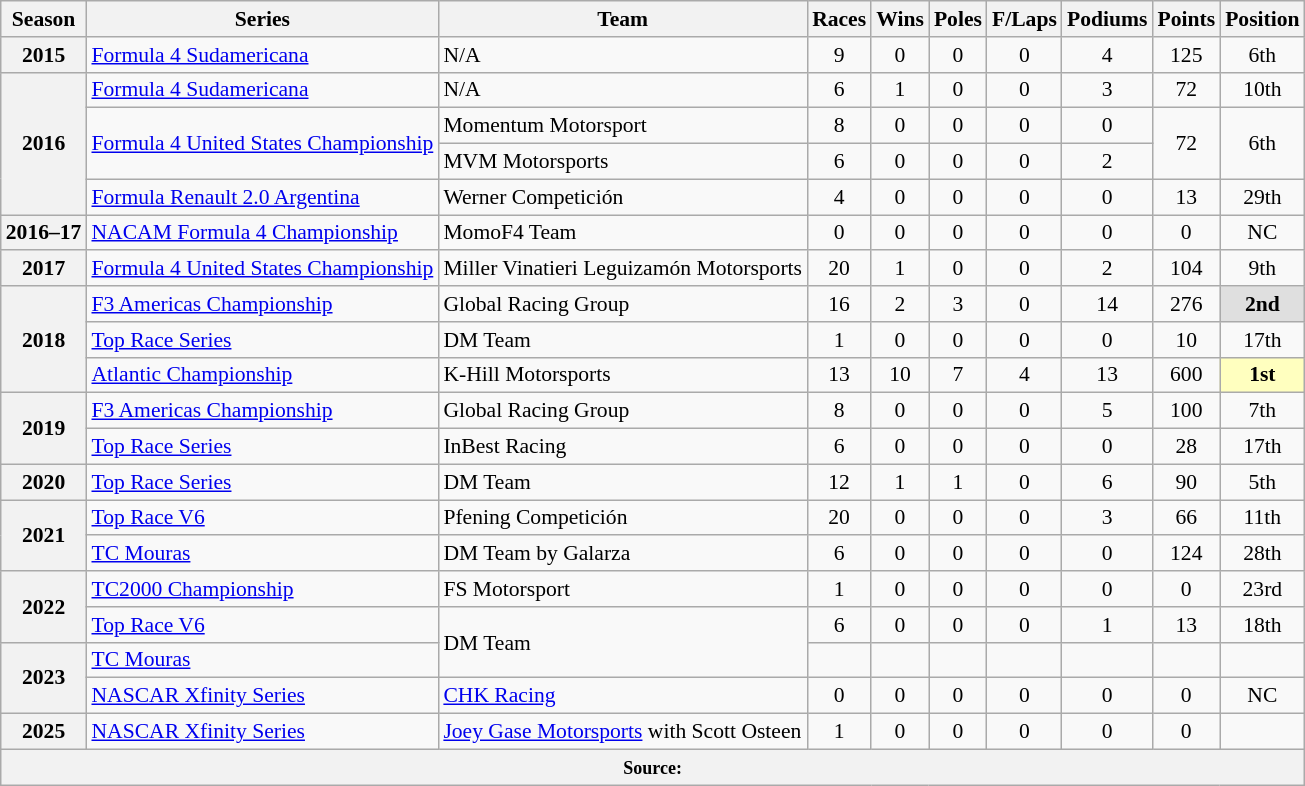<table class="wikitable" style="font-size: 90%; text-align:center">
<tr>
<th>Season</th>
<th>Series</th>
<th>Team</th>
<th>Races</th>
<th>Wins</th>
<th>Poles</th>
<th>F/Laps</th>
<th>Podiums</th>
<th>Points</th>
<th>Position</th>
</tr>
<tr>
<th>2015</th>
<td align=left><a href='#'>Formula 4 Sudamericana</a></td>
<td align=left>N/A</td>
<td>9</td>
<td>0</td>
<td>0</td>
<td>0</td>
<td>4</td>
<td>125</td>
<td>6th</td>
</tr>
<tr>
<th rowspan=4>2016</th>
<td align=left><a href='#'>Formula 4 Sudamericana</a></td>
<td align=left>N/A</td>
<td>6</td>
<td>1</td>
<td>0</td>
<td>0</td>
<td>3</td>
<td>72</td>
<td>10th</td>
</tr>
<tr>
<td rowspan=2 align=left><a href='#'>Formula 4 United States Championship</a></td>
<td align=left>Momentum Motorsport</td>
<td>8</td>
<td>0</td>
<td>0</td>
<td>0</td>
<td>0</td>
<td rowspan=2>72</td>
<td rowspan=2>6th</td>
</tr>
<tr>
<td align=left>MVM Motorsports</td>
<td>6</td>
<td>0</td>
<td>0</td>
<td>0</td>
<td>2</td>
</tr>
<tr>
<td align=left><a href='#'>Formula Renault 2.0 Argentina</a></td>
<td align=left>Werner Competición</td>
<td>4</td>
<td>0</td>
<td>0</td>
<td>0</td>
<td>0</td>
<td>13</td>
<td>29th</td>
</tr>
<tr>
<th>2016–17</th>
<td align=left><a href='#'>NACAM Formula 4 Championship</a></td>
<td align=left>MomoF4 Team</td>
<td>0</td>
<td>0</td>
<td>0</td>
<td>0</td>
<td>0</td>
<td>0</td>
<td>NC</td>
</tr>
<tr>
<th>2017</th>
<td align=left><a href='#'>Formula 4 United States Championship</a></td>
<td align=left>Miller Vinatieri Leguizamón Motorsports</td>
<td>20</td>
<td>1</td>
<td>0</td>
<td>0</td>
<td>2</td>
<td>104</td>
<td>9th</td>
</tr>
<tr>
<th rowspan=3>2018</th>
<td align=left><a href='#'>F3 Americas Championship</a></td>
<td align=left>Global Racing Group</td>
<td>16</td>
<td>2</td>
<td>3</td>
<td>0</td>
<td>14</td>
<td>276</td>
<td style="background:#DFDFDF;"><strong>2nd</strong></td>
</tr>
<tr>
<td align=left><a href='#'>Top Race Series</a></td>
<td align=left>DM Team</td>
<td>1</td>
<td>0</td>
<td>0</td>
<td>0</td>
<td>0</td>
<td>10</td>
<td>17th</td>
</tr>
<tr>
<td align=left><a href='#'>Atlantic Championship</a></td>
<td align=left>K-Hill Motorsports</td>
<td>13</td>
<td>10</td>
<td>7</td>
<td>4</td>
<td>13</td>
<td>600</td>
<td style="background:#FFFFBF;"><strong>1st</strong></td>
</tr>
<tr>
<th rowspan=2>2019</th>
<td align=left><a href='#'>F3 Americas Championship</a></td>
<td align=left>Global Racing Group</td>
<td>8</td>
<td>0</td>
<td>0</td>
<td>0</td>
<td>5</td>
<td>100</td>
<td>7th</td>
</tr>
<tr>
<td align=left><a href='#'>Top Race Series</a></td>
<td align=left>InBest Racing</td>
<td>6</td>
<td>0</td>
<td>0</td>
<td>0</td>
<td>0</td>
<td>28</td>
<td>17th</td>
</tr>
<tr>
<th>2020</th>
<td align=left><a href='#'>Top Race Series</a></td>
<td align=left>DM Team</td>
<td>12</td>
<td>1</td>
<td>1</td>
<td>0</td>
<td>6</td>
<td>90</td>
<td>5th</td>
</tr>
<tr>
<th rowspan=2>2021</th>
<td align=left><a href='#'>Top Race V6</a></td>
<td align=left>Pfening Competición</td>
<td>20</td>
<td>0</td>
<td>0</td>
<td>0</td>
<td>3</td>
<td>66</td>
<td>11th</td>
</tr>
<tr>
<td align=left><a href='#'>TC Mouras</a></td>
<td align=left>DM Team by Galarza</td>
<td>6</td>
<td>0</td>
<td>0</td>
<td>0</td>
<td>0</td>
<td>124</td>
<td>28th</td>
</tr>
<tr>
<th rowspan=2>2022</th>
<td align=left><a href='#'>TC2000 Championship</a></td>
<td align=left>FS Motorsport</td>
<td>1</td>
<td>0</td>
<td>0</td>
<td>0</td>
<td>0</td>
<td>0</td>
<td>23rd</td>
</tr>
<tr>
<td align=left><a href='#'>Top Race V6</a></td>
<td rowspan=2 align=left>DM Team</td>
<td>6</td>
<td>0</td>
<td>0</td>
<td>0</td>
<td>1</td>
<td>13</td>
<td>18th</td>
</tr>
<tr>
<th rowspan=2>2023</th>
<td align=left><a href='#'>TC Mouras</a></td>
<td></td>
<td></td>
<td></td>
<td></td>
<td></td>
<td></td>
<td></td>
</tr>
<tr>
<td align=left><a href='#'>NASCAR Xfinity Series</a></td>
<td align=left><a href='#'>CHK Racing</a></td>
<td>0</td>
<td>0</td>
<td>0</td>
<td>0</td>
<td>0</td>
<td>0</td>
<td>NC</td>
</tr>
<tr>
<th>2025</th>
<td align=left><a href='#'>NASCAR Xfinity Series</a></td>
<td align=left><a href='#'>Joey Gase Motorsports</a> with Scott Osteen</td>
<td>1</td>
<td>0</td>
<td>0</td>
<td>0</td>
<td>0</td>
<td>0</td>
<td></td>
</tr>
<tr>
<th colspan="10"><small>Source:</small></th>
</tr>
</table>
